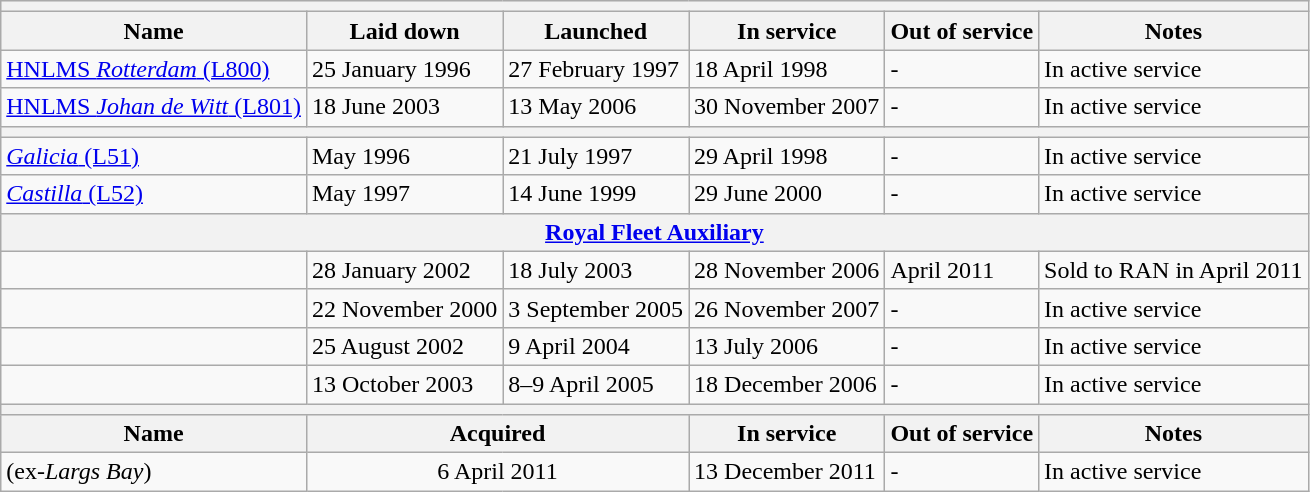<table class="wikitable">
<tr style="background:#efefef;">
<th align="center" colspan=6></th>
</tr>
<tr>
<th>Name</th>
<th>Laid down</th>
<th>Launched</th>
<th>In service</th>
<th>Out of service</th>
<th>Notes</th>
</tr>
<tr>
<td><a href='#'>HNLMS <em>Rotterdam</em> (L800)</a></td>
<td>25 January 1996</td>
<td>27 February 1997</td>
<td>18 April 1998</td>
<td>-</td>
<td>In active service</td>
</tr>
<tr>
<td><a href='#'>HNLMS <em>Johan de Witt</em> (L801)</a></td>
<td>18 June 2003</td>
<td>13 May 2006</td>
<td>30 November 2007</td>
<td>-</td>
<td>In active service</td>
</tr>
<tr>
<th align="center" colspan=6></th>
</tr>
<tr>
<td><a href='#'><em>Galicia</em> (L51)</a></td>
<td>May 1996</td>
<td>21 July 1997</td>
<td>29 April 1998</td>
<td>-</td>
<td>In active service</td>
</tr>
<tr>
<td><a href='#'><em>Castilla</em> (L52)</a></td>
<td>May 1997</td>
<td>14 June 1999</td>
<td>29 June 2000</td>
<td>-</td>
<td>In active service</td>
</tr>
<tr>
<th align="center" colspan=6> <a href='#'>Royal Fleet Auxiliary</a></th>
</tr>
<tr>
<td></td>
<td>28 January 2002</td>
<td>18 July 2003</td>
<td>28 November 2006</td>
<td>April 2011</td>
<td>Sold to RAN in April 2011</td>
</tr>
<tr>
<td></td>
<td>22 November 2000</td>
<td>3 September 2005</td>
<td>26 November 2007</td>
<td>-</td>
<td>In active service</td>
</tr>
<tr>
<td></td>
<td>25 August 2002</td>
<td>9 April 2004</td>
<td>13 July 2006</td>
<td>-</td>
<td>In active service</td>
</tr>
<tr>
<td></td>
<td>13 October 2003</td>
<td>8–9 April 2005</td>
<td>18 December 2006</td>
<td>-</td>
<td>In active service</td>
</tr>
<tr>
<th align="center" colspan=6></th>
</tr>
<tr>
<th>Name</th>
<th align="center" colspan=2>Acquired</th>
<th>In service</th>
<th>Out of service</th>
<th>Notes</th>
</tr>
<tr>
<td> (ex-<em>Largs Bay</em>)</td>
<td align="center" colspan=2>6 April 2011</td>
<td>13 December 2011</td>
<td>-</td>
<td>In active service</td>
</tr>
</table>
